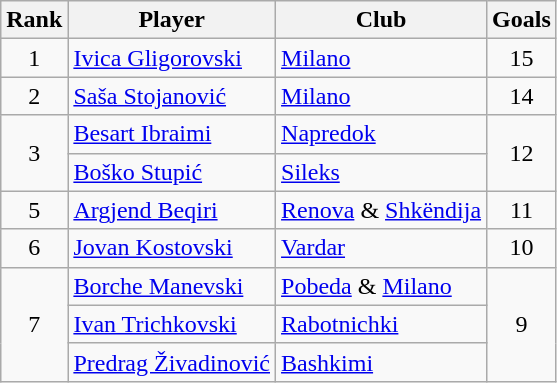<table class="wikitable" style="text-align:center">
<tr>
<th>Rank</th>
<th>Player</th>
<th>Club</th>
<th>Goals</th>
</tr>
<tr>
<td>1</td>
<td align="left"> <a href='#'>Ivica Gligorovski</a></td>
<td align="left"><a href='#'>Milano</a></td>
<td>15</td>
</tr>
<tr>
<td>2</td>
<td align="left"> <a href='#'>Saša Stojanović</a></td>
<td align="left"><a href='#'>Milano</a></td>
<td>14</td>
</tr>
<tr>
<td rowspan="2">3</td>
<td align="left"> <a href='#'>Besart Ibraimi</a></td>
<td align="left"><a href='#'>Napredok</a></td>
<td rowspan="2">12</td>
</tr>
<tr>
<td align="left"> <a href='#'>Boško Stupić</a></td>
<td align="left"><a href='#'>Sileks</a></td>
</tr>
<tr>
<td>5</td>
<td align="left"> <a href='#'>Argjend Beqiri</a></td>
<td align="left"><a href='#'>Renova</a> & <a href='#'>Shkëndija</a></td>
<td>11</td>
</tr>
<tr>
<td>6</td>
<td align="left"> <a href='#'>Jovan Kostovski</a></td>
<td align="left"><a href='#'>Vardar</a></td>
<td>10</td>
</tr>
<tr>
<td rowspan="3">7</td>
<td align="left"> <a href='#'>Borche Manevski</a></td>
<td align="left"><a href='#'>Pobeda</a> & <a href='#'>Milano</a></td>
<td rowspan="3">9</td>
</tr>
<tr>
<td align="left"> <a href='#'>Ivan Trichkovski</a></td>
<td align="left"><a href='#'>Rabotnichki</a></td>
</tr>
<tr>
<td align="left"> <a href='#'>Predrag Živadinović</a></td>
<td align="left"><a href='#'>Bashkimi</a></td>
</tr>
</table>
